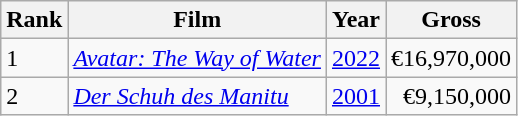<table class="wikitable sortable">
<tr>
<th>Rank</th>
<th>Film</th>
<th>Year</th>
<th>Gross</th>
</tr>
<tr>
<td>1</td>
<td><em><a href='#'>Avatar: The Way of Water</a></em></td>
<td><a href='#'>2022</a></td>
<td align="right">€16,970,000</td>
</tr>
<tr>
<td>2</td>
<td data-sort-value="Schuh des Manitu"><em><a href='#'>Der Schuh des Manitu</a></em></td>
<td><a href='#'>2001</a></td>
<td align="right">€9,150,000</td>
</tr>
</table>
